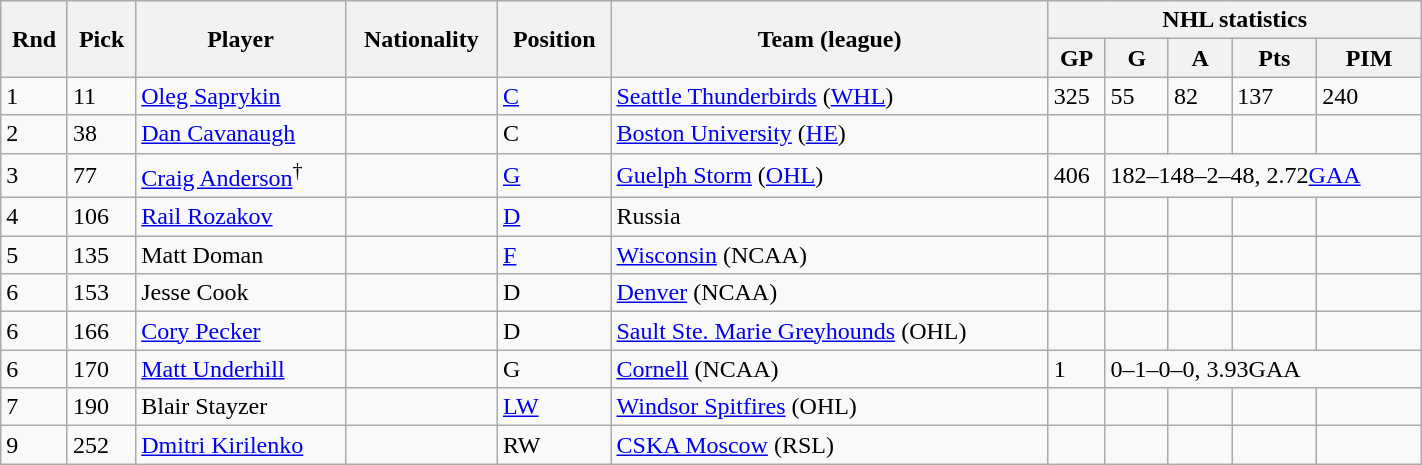<table class="wikitable"  width="75%">
<tr>
<th rowspan="2">Rnd</th>
<th rowspan="2">Pick</th>
<th rowspan="2">Player</th>
<th rowspan="2">Nationality</th>
<th rowspan="2">Position</th>
<th rowspan="2">Team (league)</th>
<th colspan="5">NHL statistics</th>
</tr>
<tr>
<th>GP</th>
<th>G</th>
<th>A</th>
<th>Pts</th>
<th>PIM</th>
</tr>
<tr>
<td>1</td>
<td>11</td>
<td><a href='#'>Oleg Saprykin</a></td>
<td></td>
<td><a href='#'>C</a></td>
<td><a href='#'>Seattle Thunderbirds</a> (<a href='#'>WHL</a>)</td>
<td>325</td>
<td>55</td>
<td>82</td>
<td>137</td>
<td>240</td>
</tr>
<tr>
<td>2</td>
<td>38</td>
<td><a href='#'>Dan Cavanaugh</a></td>
<td></td>
<td>C</td>
<td><a href='#'>Boston University</a> (<a href='#'>HE</a>)</td>
<td></td>
<td></td>
<td></td>
<td></td>
<td></td>
</tr>
<tr>
<td>3</td>
<td>77</td>
<td><a href='#'>Craig Anderson</a><sup>†</sup></td>
<td></td>
<td><a href='#'>G</a></td>
<td><a href='#'>Guelph Storm</a> (<a href='#'>OHL</a>)</td>
<td>406</td>
<td colspan="4">182–148–2–48, 2.72<a href='#'>GAA</a></td>
</tr>
<tr>
<td>4</td>
<td>106</td>
<td><a href='#'>Rail Rozakov</a></td>
<td></td>
<td><a href='#'>D</a></td>
<td>Russia</td>
<td></td>
<td></td>
<td></td>
<td></td>
<td></td>
</tr>
<tr>
<td>5</td>
<td>135</td>
<td>Matt Doman</td>
<td></td>
<td><a href='#'>F</a></td>
<td><a href='#'>Wisconsin</a> (NCAA)</td>
<td></td>
<td></td>
<td></td>
<td></td>
<td></td>
</tr>
<tr>
<td>6</td>
<td>153</td>
<td>Jesse Cook</td>
<td></td>
<td>D</td>
<td><a href='#'>Denver</a> (NCAA)</td>
<td></td>
<td></td>
<td></td>
<td></td>
<td></td>
</tr>
<tr>
<td>6</td>
<td>166</td>
<td><a href='#'>Cory Pecker</a></td>
<td></td>
<td>D</td>
<td><a href='#'>Sault Ste. Marie Greyhounds</a> (OHL)</td>
<td></td>
<td></td>
<td></td>
<td></td>
<td></td>
</tr>
<tr>
<td>6</td>
<td>170</td>
<td><a href='#'>Matt Underhill</a></td>
<td></td>
<td>G</td>
<td><a href='#'>Cornell</a> (NCAA)</td>
<td>1</td>
<td colspan="4">0–1–0–0, 3.93GAA</td>
</tr>
<tr>
<td>7</td>
<td>190</td>
<td>Blair Stayzer</td>
<td></td>
<td><a href='#'>LW</a></td>
<td><a href='#'>Windsor Spitfires</a> (OHL)</td>
<td></td>
<td></td>
<td></td>
<td></td>
<td></td>
</tr>
<tr>
<td>9</td>
<td>252</td>
<td><a href='#'>Dmitri Kirilenko</a></td>
<td></td>
<td>RW</td>
<td><a href='#'>CSKA Moscow</a> (RSL)</td>
<td></td>
<td></td>
<td></td>
<td></td>
<td></td>
</tr>
</table>
